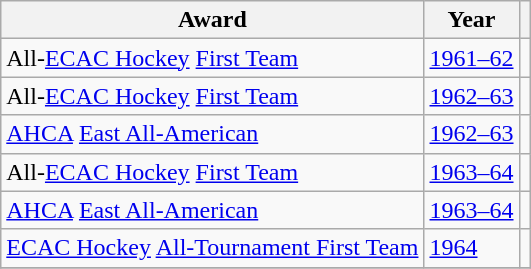<table class="wikitable">
<tr>
<th>Award</th>
<th>Year</th>
<th></th>
</tr>
<tr>
<td>All-<a href='#'>ECAC Hockey</a> <a href='#'>First Team</a></td>
<td><a href='#'>1961–62</a></td>
<td></td>
</tr>
<tr>
<td>All-<a href='#'>ECAC Hockey</a> <a href='#'>First Team</a></td>
<td><a href='#'>1962–63</a></td>
<td></td>
</tr>
<tr>
<td><a href='#'>AHCA</a> <a href='#'>East All-American</a></td>
<td><a href='#'>1962–63</a></td>
<td></td>
</tr>
<tr>
<td>All-<a href='#'>ECAC Hockey</a> <a href='#'>First Team</a></td>
<td><a href='#'>1963–64</a></td>
<td></td>
</tr>
<tr>
<td><a href='#'>AHCA</a> <a href='#'>East All-American</a></td>
<td><a href='#'>1963–64</a></td>
<td></td>
</tr>
<tr>
<td><a href='#'>ECAC Hockey</a> <a href='#'>All-Tournament First Team</a></td>
<td><a href='#'>1964</a></td>
<td></td>
</tr>
<tr>
</tr>
</table>
